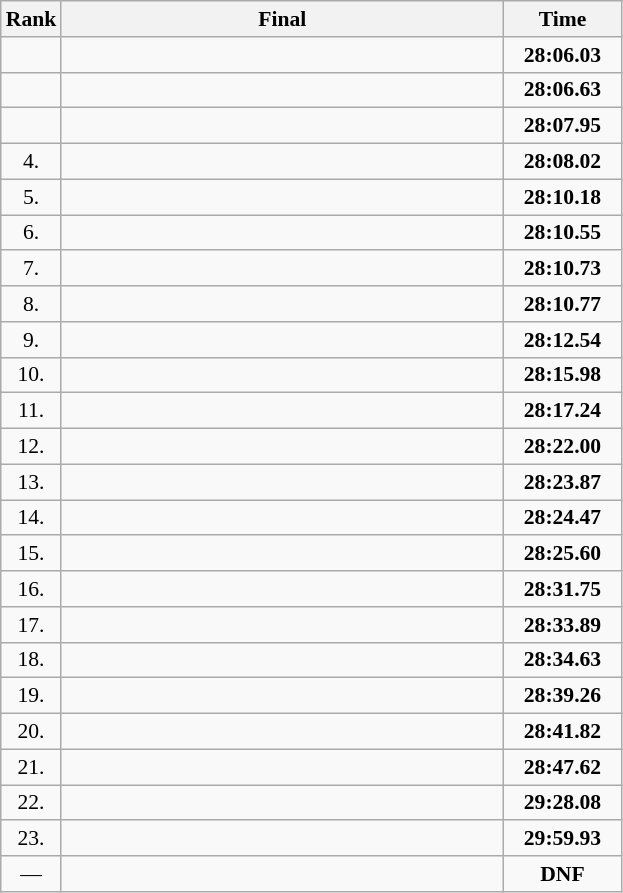<table class="wikitable" style="border-collapse: collapse; font-size: 90%;">
<tr>
<th>Rank</th>
<th style="width: 20em">Final</th>
<th style="width: 5em">Time</th>
</tr>
<tr>
<td align="center"></td>
<td></td>
<td align="center"><strong>28:06.03</strong></td>
</tr>
<tr>
<td align="center"></td>
<td></td>
<td align="center"><strong>28:06.63</strong></td>
</tr>
<tr>
<td align="center"></td>
<td></td>
<td align="center"><strong>28:07.95</strong></td>
</tr>
<tr>
<td align="center">4.</td>
<td></td>
<td align="center"><strong>28:08.02</strong></td>
</tr>
<tr>
<td align="center">5.</td>
<td></td>
<td align="center"><strong>28:10.18</strong></td>
</tr>
<tr>
<td align="center">6.</td>
<td></td>
<td align="center"><strong>28:10.55</strong></td>
</tr>
<tr>
<td align="center">7.</td>
<td></td>
<td align="center"><strong>28:10.73</strong></td>
</tr>
<tr>
<td align="center">8.</td>
<td></td>
<td align="center"><strong>28:10.77</strong></td>
</tr>
<tr>
<td align="center">9.</td>
<td></td>
<td align="center"><strong>28:12.54</strong></td>
</tr>
<tr>
<td align="center">10.</td>
<td></td>
<td align="center"><strong>28:15.98</strong></td>
</tr>
<tr>
<td align="center">11.</td>
<td></td>
<td align="center"><strong>28:17.24</strong></td>
</tr>
<tr>
<td align="center">12.</td>
<td></td>
<td align="center"><strong>28:22.00</strong></td>
</tr>
<tr>
<td align="center">13.</td>
<td></td>
<td align="center"><strong>28:23.87</strong></td>
</tr>
<tr>
<td align="center">14.</td>
<td></td>
<td align="center"><strong>28:24.47</strong></td>
</tr>
<tr>
<td align="center">15.</td>
<td></td>
<td align="center"><strong>28:25.60</strong></td>
</tr>
<tr>
<td align="center">16.</td>
<td></td>
<td align="center"><strong>28:31.75</strong></td>
</tr>
<tr>
<td align="center">17.</td>
<td></td>
<td align="center"><strong>28:33.89</strong></td>
</tr>
<tr>
<td align="center">18.</td>
<td></td>
<td align="center"><strong>28:34.63</strong></td>
</tr>
<tr>
<td align="center">19.</td>
<td></td>
<td align="center"><strong>28:39.26</strong></td>
</tr>
<tr>
<td align="center">20.</td>
<td></td>
<td align="center"><strong>28:41.82</strong></td>
</tr>
<tr>
<td align="center">21.</td>
<td></td>
<td align="center"><strong>28:47.62</strong></td>
</tr>
<tr>
<td align="center">22.</td>
<td></td>
<td align="center"><strong>29:28.08</strong></td>
</tr>
<tr>
<td align="center">23.</td>
<td></td>
<td align="center"><strong>29:59.93</strong></td>
</tr>
<tr>
<td align="center">—</td>
<td></td>
<td align="center"><strong>DNF</strong></td>
</tr>
</table>
